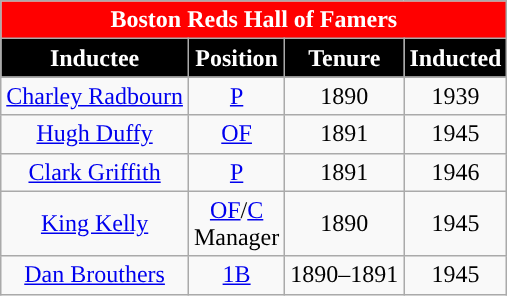<table class="wikitable" style="text-align:center">
<tr>
<th colspan=4 style="background:red; color:white;">Boston Reds Hall of Famers</th>
</tr>
<tr>
<th style="background:black; color:white;">Inductee</th>
<th style="background:black; color:white;">Position</th>
<th style="background:black; color:white;">Tenure</th>
<th style="background:black; color:white;">Inducted</th>
</tr>
<tr>
<td><a href='#'>Charley Radbourn</a></td>
<td><a href='#'>P</a></td>
<td>1890</td>
<td>1939</td>
</tr>
<tr>
<td><a href='#'>Hugh Duffy</a></td>
<td><a href='#'>OF</a></td>
<td>1891</td>
<td>1945</td>
</tr>
<tr>
<td><a href='#'>Clark Griffith</a></td>
<td><a href='#'>P</a></td>
<td>1891</td>
<td>1946</td>
</tr>
<tr>
<td><a href='#'>King Kelly</a></td>
<td><a href='#'>OF</a>/<a href='#'>C</a><br>Manager</td>
<td>1890</td>
<td>1945</td>
</tr>
<tr>
<td><a href='#'>Dan Brouthers</a></td>
<td><a href='#'>1B</a></td>
<td>1890–1891</td>
<td>1945</td>
</tr>
</table>
